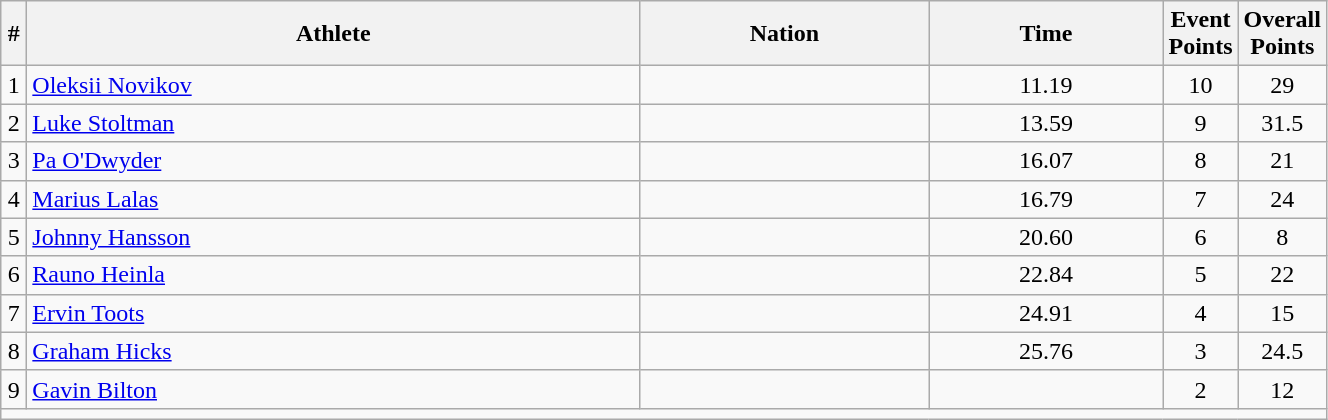<table class="wikitable sortable" style="text-align:center;width: 70%;">
<tr>
<th scope="col" style="width: 10px;">#</th>
<th scope="col">Athlete</th>
<th scope="col">Nation</th>
<th scope="col">Time</th>
<th scope="col" style="width: 10px;">Event Points</th>
<th scope="col" style="width: 10px;">Overall Points</th>
</tr>
<tr>
<td>1</td>
<td align=left><a href='#'>Oleksii Novikov</a></td>
<td align=left></td>
<td>11.19</td>
<td>10</td>
<td>29</td>
</tr>
<tr>
<td>2</td>
<td align=left><a href='#'>Luke Stoltman</a></td>
<td align=left></td>
<td>13.59</td>
<td>9</td>
<td>31.5</td>
</tr>
<tr>
<td>3</td>
<td align=left><a href='#'>Pa O'Dwyder</a></td>
<td align=left></td>
<td>16.07</td>
<td>8</td>
<td>21</td>
</tr>
<tr>
<td>4</td>
<td align=left><a href='#'>Marius Lalas</a></td>
<td align=left></td>
<td>16.79</td>
<td>7</td>
<td>24</td>
</tr>
<tr>
<td>5</td>
<td align=left><a href='#'>Johnny Hansson</a></td>
<td align=left></td>
<td>20.60</td>
<td>6</td>
<td>8</td>
</tr>
<tr>
<td>6</td>
<td align=left><a href='#'>Rauno Heinla</a></td>
<td align=left></td>
<td>22.84</td>
<td>5</td>
<td>22</td>
</tr>
<tr>
<td>7</td>
<td align=left><a href='#'>Ervin Toots</a></td>
<td align=left></td>
<td>24.91</td>
<td>4</td>
<td>15</td>
</tr>
<tr>
<td>8</td>
<td align=left><a href='#'>Graham Hicks</a></td>
<td align=left></td>
<td>25.76</td>
<td>3</td>
<td>24.5</td>
</tr>
<tr>
<td>9</td>
<td align=left><a href='#'>Gavin Bilton</a></td>
<td align=left></td>
<td></td>
<td>2</td>
<td>12</td>
</tr>
<tr class="sortbottom">
<td colspan="6"></td>
</tr>
</table>
